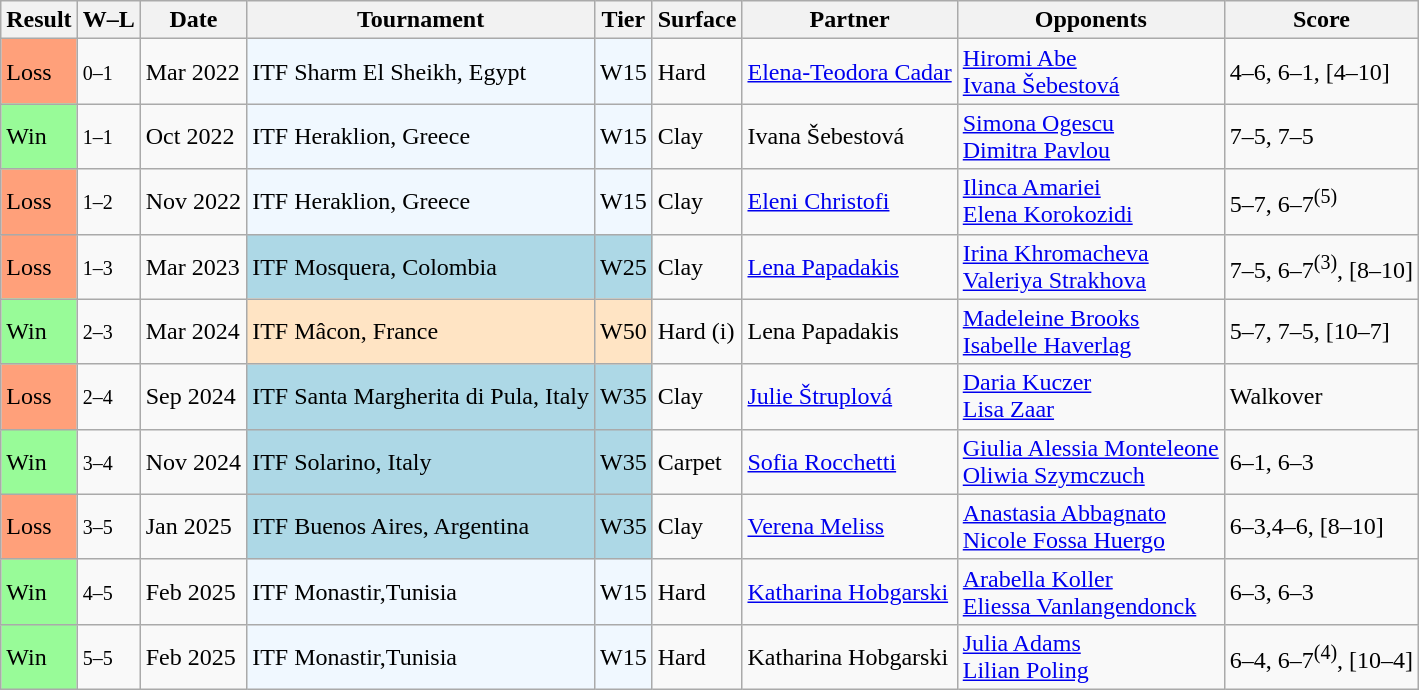<table class="sortable wikitable">
<tr>
<th>Result</th>
<th class="unsortable">W–L</th>
<th>Date</th>
<th>Tournament</th>
<th>Tier</th>
<th>Surface</th>
<th>Partner</th>
<th>Opponents</th>
<th class="unsortable">Score</th>
</tr>
<tr>
<td style="background:#ffa07a;">Loss</td>
<td><small>0–1</small></td>
<td>Mar 2022</td>
<td style="background:#f0f8ff;">ITF Sharm El Sheikh, Egypt</td>
<td style="background:#f0f8ff;">W15</td>
<td>Hard</td>
<td> <a href='#'>Elena-Teodora Cadar</a></td>
<td> <a href='#'>Hiromi Abe</a> <br>  <a href='#'>Ivana Šebestová</a></td>
<td>4–6, 6–1, [4–10]</td>
</tr>
<tr>
<td style="background:#98FB98;">Win</td>
<td><small>1–1</small></td>
<td>Oct 2022</td>
<td style="background:#f0f8ff;">ITF Heraklion, Greece</td>
<td style="background:#f0f8ff;">W15</td>
<td>Clay</td>
<td> Ivana Šebestová</td>
<td> <a href='#'>Simona Ogescu</a> <br>  <a href='#'>Dimitra Pavlou</a></td>
<td>7–5, 7–5</td>
</tr>
<tr>
<td style="background:#ffa07a;">Loss</td>
<td><small>1–2</small></td>
<td>Nov 2022</td>
<td style="background:#f0f8ff;">ITF Heraklion, Greece</td>
<td style="background:#f0f8ff;">W15</td>
<td>Clay</td>
<td> <a href='#'>Eleni Christofi</a></td>
<td> <a href='#'>Ilinca Amariei</a> <br>  <a href='#'>Elena Korokozidi</a></td>
<td>5–7, 6–7<sup>(5)</sup></td>
</tr>
<tr>
<td style="background:#ffa07a;">Loss</td>
<td><small>1–3</small></td>
<td>Mar 2023</td>
<td style="background:lightblue;">ITF Mosquera, Colombia</td>
<td style="background:lightblue;">W25</td>
<td>Clay</td>
<td> <a href='#'>Lena Papadakis</a></td>
<td> <a href='#'>Irina Khromacheva</a> <br>  <a href='#'>Valeriya Strakhova</a></td>
<td>7–5, 6–7<sup>(3)</sup>, [8–10]</td>
</tr>
<tr>
<td style="background:#98fb98;">Win</td>
<td><small>2–3</small></td>
<td>Mar 2024</td>
<td style="background:#ffe4c4;">ITF Mâcon, France</td>
<td style="background:#ffe4c4;">W50</td>
<td>Hard (i)</td>
<td> Lena Papadakis</td>
<td> <a href='#'>Madeleine Brooks</a> <br>  <a href='#'>Isabelle Haverlag</a></td>
<td>5–7, 7–5, [10–7]</td>
</tr>
<tr>
<td style="background:#ffa07a;">Loss</td>
<td><small>2–4</small></td>
<td>Sep 2024</td>
<td style="background:lightblue;">ITF Santa Margherita di Pula, Italy</td>
<td style="background:lightblue;">W35</td>
<td>Clay</td>
<td> <a href='#'>Julie Štruplová</a></td>
<td> <a href='#'>Daria Kuczer</a> <br>  <a href='#'>Lisa Zaar</a></td>
<td>Walkover</td>
</tr>
<tr>
<td style="background:#98fb98;">Win</td>
<td><small>3–4</small></td>
<td>Nov 2024</td>
<td style="background:lightblue;">ITF Solarino, Italy</td>
<td style="background:lightblue;">W35</td>
<td>Carpet</td>
<td> <a href='#'>Sofia Rocchetti</a></td>
<td> <a href='#'>Giulia Alessia Monteleone</a> <br>  <a href='#'>Oliwia Szymczuch</a></td>
<td>6–1, 6–3</td>
</tr>
<tr>
<td style="background:#ffa07a;">Loss</td>
<td><small>3–5</small></td>
<td>Jan 2025</td>
<td style="background:lightblue;">ITF Buenos Aires, Argentina</td>
<td style="background:lightblue;">W35</td>
<td>Clay</td>
<td> <a href='#'>Verena Meliss</a></td>
<td> <a href='#'>Anastasia Abbagnato</a> <br>  <a href='#'>Nicole Fossa Huergo</a></td>
<td>6–3,4–6, [8–10]</td>
</tr>
<tr>
<td style="background:#98fb98;">Win</td>
<td><small>4–5</small></td>
<td>Feb 2025</td>
<td bgcolor=f0f8ff>ITF Monastir,Tunisia</td>
<td bgcolor=f0f8ff>W15</td>
<td>Hard</td>
<td> <a href='#'>Katharina Hobgarski</a></td>
<td> <a href='#'>Arabella Koller</a> <br>  <a href='#'>Eliessa Vanlangendonck</a></td>
<td>6–3, 6–3</td>
</tr>
<tr>
<td style="background:#98fb98;">Win</td>
<td><small>5–5</small></td>
<td>Feb 2025</td>
<td bgcolor=f0f8ff>ITF Monastir,Tunisia</td>
<td bgcolor=f0f8ff>W15</td>
<td>Hard</td>
<td> Katharina Hobgarski</td>
<td> <a href='#'>Julia Adams</a> <br>  <a href='#'>Lilian Poling</a></td>
<td>6–4, 6–7<sup>(4)</sup>, [10–4]</td>
</tr>
</table>
